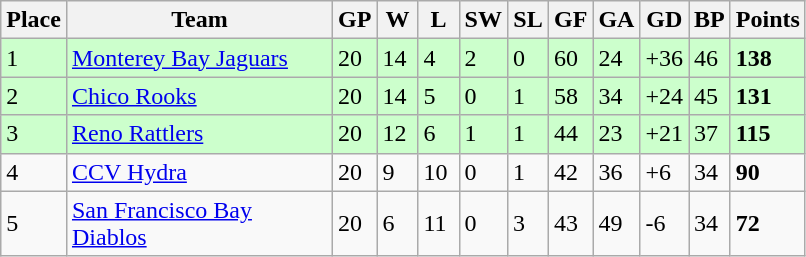<table class="wikitable">
<tr>
<th>Place</th>
<th style="width:170px;">Team</th>
<th width="20">GP</th>
<th width="20">W</th>
<th width="20">L</th>
<th width="20">SW</th>
<th width="20">SL</th>
<th width="20">GF</th>
<th width="20">GA</th>
<th width="25">GD</th>
<th width="20">BP</th>
<th>Points</th>
</tr>
<tr style="background:#cfc;">
<td>1</td>
<td><a href='#'>Monterey Bay Jaguars</a></td>
<td>20</td>
<td>14</td>
<td>4</td>
<td>2</td>
<td>0</td>
<td>60</td>
<td>24</td>
<td>+36</td>
<td>46</td>
<td><strong>138</strong></td>
</tr>
<tr style="background:#cfc;">
<td>2</td>
<td><a href='#'>Chico Rooks</a></td>
<td>20</td>
<td>14</td>
<td>5</td>
<td>0</td>
<td>1</td>
<td>58</td>
<td>34</td>
<td>+24</td>
<td>45</td>
<td><strong>131</strong></td>
</tr>
<tr style="background:#cfc;">
<td>3</td>
<td><a href='#'>Reno Rattlers</a></td>
<td>20</td>
<td>12</td>
<td>6</td>
<td>1</td>
<td>1</td>
<td>44</td>
<td>23</td>
<td>+21</td>
<td>37</td>
<td><strong>115</strong></td>
</tr>
<tr>
<td>4</td>
<td><a href='#'>CCV Hydra</a></td>
<td>20</td>
<td>9</td>
<td>10</td>
<td>0</td>
<td>1</td>
<td>42</td>
<td>36</td>
<td>+6</td>
<td>34</td>
<td><strong>90</strong></td>
</tr>
<tr>
<td>5</td>
<td><a href='#'>San Francisco Bay Diablos</a></td>
<td>20</td>
<td>6</td>
<td>11</td>
<td>0</td>
<td>3</td>
<td>43</td>
<td>49</td>
<td>-6</td>
<td>34</td>
<td><strong>72</strong></td>
</tr>
</table>
